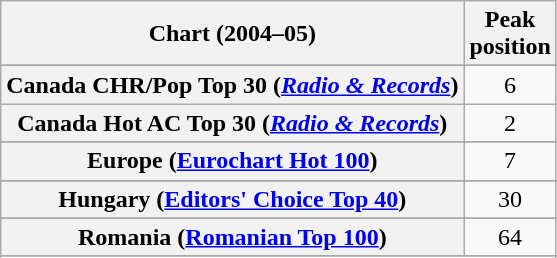<table class="wikitable sortable plainrowheaders" style="text-align:center">
<tr>
<th>Chart (2004–05)</th>
<th>Peak<br>position</th>
</tr>
<tr>
</tr>
<tr>
</tr>
<tr>
</tr>
<tr>
</tr>
<tr>
<th scope="row">Canada CHR/Pop Top 30 (<em><a href='#'>Radio & Records</a></em>)</th>
<td>6</td>
</tr>
<tr>
<th scope="row">Canada Hot AC Top 30 (<em><a href='#'>Radio & Records</a></em>)</th>
<td>2</td>
</tr>
<tr>
</tr>
<tr>
</tr>
<tr>
<th scope="row">Europe (<a href='#'>Eurochart Hot 100</a>)</th>
<td>7</td>
</tr>
<tr>
</tr>
<tr>
<th scope="row">Hungary (<a href='#'>Editors' Choice Top 40</a>)</th>
<td>30</td>
</tr>
<tr>
</tr>
<tr>
</tr>
<tr>
</tr>
<tr>
</tr>
<tr>
</tr>
<tr>
</tr>
<tr>
<th scope="row">Romania (<a href='#'>Romanian Top 100</a>)</th>
<td>64</td>
</tr>
<tr>
</tr>
<tr>
</tr>
<tr>
</tr>
<tr>
</tr>
<tr>
</tr>
<tr>
</tr>
<tr>
</tr>
<tr>
</tr>
</table>
